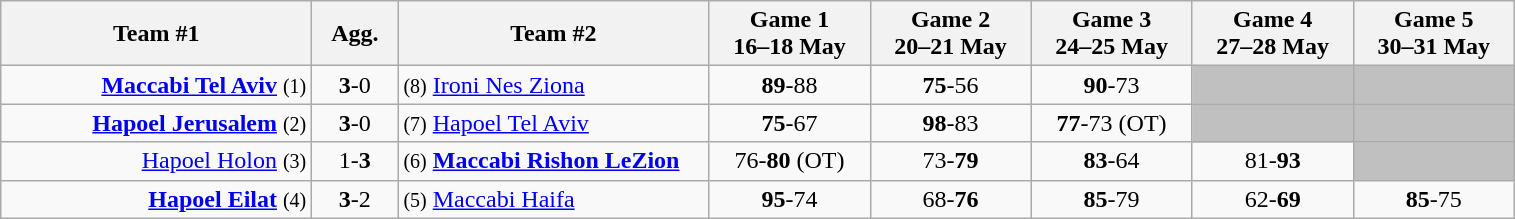<table class=wikitable style="text-align:center">
<tr>
<th width=200>Team #1</th>
<th width=50>Agg.</th>
<th width=200>Team #2</th>
<th width=100>Game 1<br>16–18 May</th>
<th width=100>Game 2<br>20–21 May</th>
<th width=100>Game 3<br>24–25 May</th>
<th width=100>Game 4<br>27–28 May</th>
<th width=100>Game 5<br>30–31 May</th>
</tr>
<tr>
<td align=right><strong><a href='#'>Maccabi Tel Aviv</a></strong> <small>(1)</small></td>
<td><strong>3</strong>-0</td>
<td align=left><small>(8)</small> <a href='#'>Ironi Nes Ziona</a></td>
<td><strong>89</strong>-88</td>
<td><strong>75</strong>-56</td>
<td><strong>90</strong>-73</td>
<td bgcolor=#C0C0C0></td>
<td bgcolor=#C0C0C0></td>
</tr>
<tr>
<td align=right><strong><a href='#'>Hapoel Jerusalem</a></strong> <small>(2)</small></td>
<td><strong>3</strong>-0</td>
<td align=left><small>(7)</small> <a href='#'>Hapoel Tel Aviv</a></td>
<td><strong>75</strong>-67</td>
<td><strong>98</strong>-83</td>
<td><strong>77</strong>-73 (OT)</td>
<td bgcolor=#C0C0C0></td>
<td bgcolor=#C0C0C0></td>
</tr>
<tr>
<td align=right><a href='#'>Hapoel Holon</a> <small>(3)</small></td>
<td>1-<strong>3</strong></td>
<td align=left><small>(6)</small> <strong><a href='#'>Maccabi Rishon LeZion</a></strong></td>
<td>76-<strong>80</strong> (OT)</td>
<td>73-<strong>79</strong></td>
<td><strong>83</strong>-64</td>
<td>81-<strong>93</strong></td>
<td bgcolor=#C0C0C0></td>
</tr>
<tr>
<td align=right><strong><a href='#'>Hapoel Eilat</a></strong> <small>(4)</small></td>
<td><strong>3</strong>-2</td>
<td align=left><small>(5)</small> <a href='#'>Maccabi Haifa</a></td>
<td><strong>95</strong>-74</td>
<td>68-<strong>76</strong></td>
<td><strong>85</strong>-79</td>
<td>62-<strong>69</strong></td>
<td><strong>85</strong>-75</td>
</tr>
</table>
